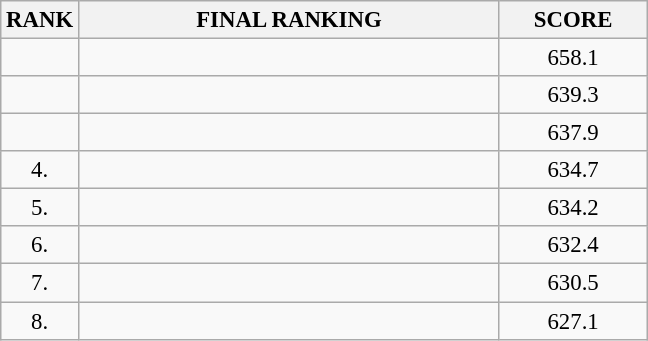<table class="wikitable" style="font-size:95%;">
<tr>
<th>RANK</th>
<th align="left" style="width: 18em">FINAL RANKING</th>
<th align="center" style="width: 6em">SCORE</th>
</tr>
<tr>
<td align="center"></td>
<td></td>
<td align="center">658.1</td>
</tr>
<tr>
<td align="center"></td>
<td></td>
<td align="center">639.3</td>
</tr>
<tr>
<td align="center"></td>
<td></td>
<td align="center">637.9</td>
</tr>
<tr>
<td align="center">4.</td>
<td></td>
<td align="center">634.7</td>
</tr>
<tr>
<td align="center">5.</td>
<td></td>
<td align="center">634.2</td>
</tr>
<tr>
<td align="center">6.</td>
<td></td>
<td align="center">632.4</td>
</tr>
<tr>
<td align="center">7.</td>
<td></td>
<td align="center">630.5</td>
</tr>
<tr>
<td align="center">8.</td>
<td></td>
<td align="center">627.1</td>
</tr>
</table>
